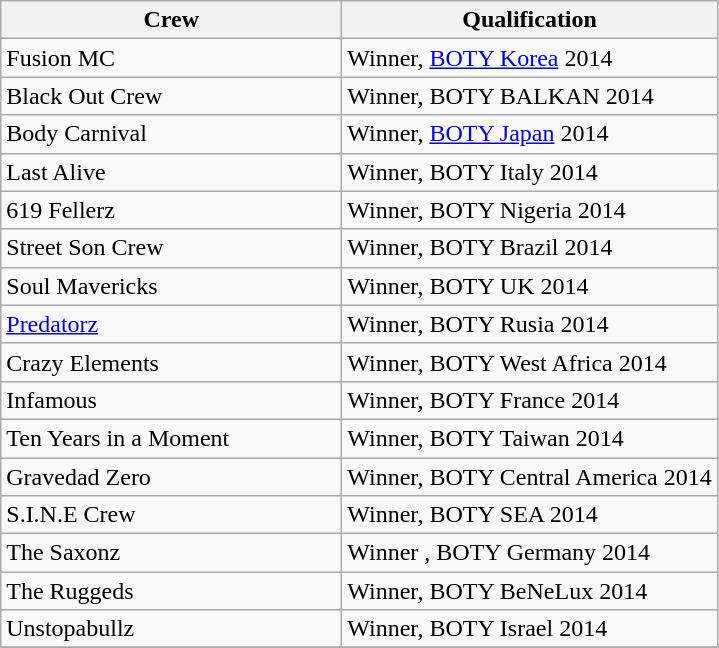<table class="wikitable">
<tr>
<th width="220px">Crew</th>
<th>Qualification</th>
</tr>
<tr>
<td> Fusion MC</td>
<td>Winner, <a href='#'>BOTY Korea</a> 2014</td>
</tr>
<tr>
<td> Black Out Crew</td>
<td>Winner, BOTY BALKAN 2014</td>
</tr>
<tr>
<td> Body Carnival</td>
<td>Winner, <a href='#'>BOTY Japan</a> 2014</td>
</tr>
<tr>
<td> Last Alive</td>
<td>Winner, BOTY Italy 2014</td>
</tr>
<tr>
<td> 619 Fellerz</td>
<td>Winner, BOTY Nigeria 2014</td>
</tr>
<tr>
<td> Street Son Crew</td>
<td>Winner, BOTY Brazil 2014</td>
</tr>
<tr>
<td> Soul Mavericks</td>
<td>Winner, BOTY UK 2014</td>
</tr>
<tr>
<td> <a href='#'>Predatorz</a></td>
<td>Winner, BOTY Rusia 2014</td>
</tr>
<tr>
<td> Crazy Elements</td>
<td>Winner, BOTY West Africa 2014</td>
</tr>
<tr>
<td> Infamous</td>
<td>Winner, BOTY France 2014</td>
</tr>
<tr>
<td> Ten Years in a Moment</td>
<td>Winner, BOTY Taiwan 2014</td>
</tr>
<tr>
<td> Gravedad Zero</td>
<td>Winner, BOTY Central America 2014</td>
</tr>
<tr>
<td> S.I.N.E Crew</td>
<td>Winner, BOTY SEA 2014</td>
</tr>
<tr>
<td> The Saxonz</td>
<td>Winner , BOTY Germany 2014</td>
</tr>
<tr>
<td> The Ruggeds</td>
<td>Winner, BOTY BeNeLux 2014</td>
</tr>
<tr>
<td> Unstopabullz</td>
<td>Winner, BOTY Israel 2014</td>
</tr>
<tr>
</tr>
</table>
